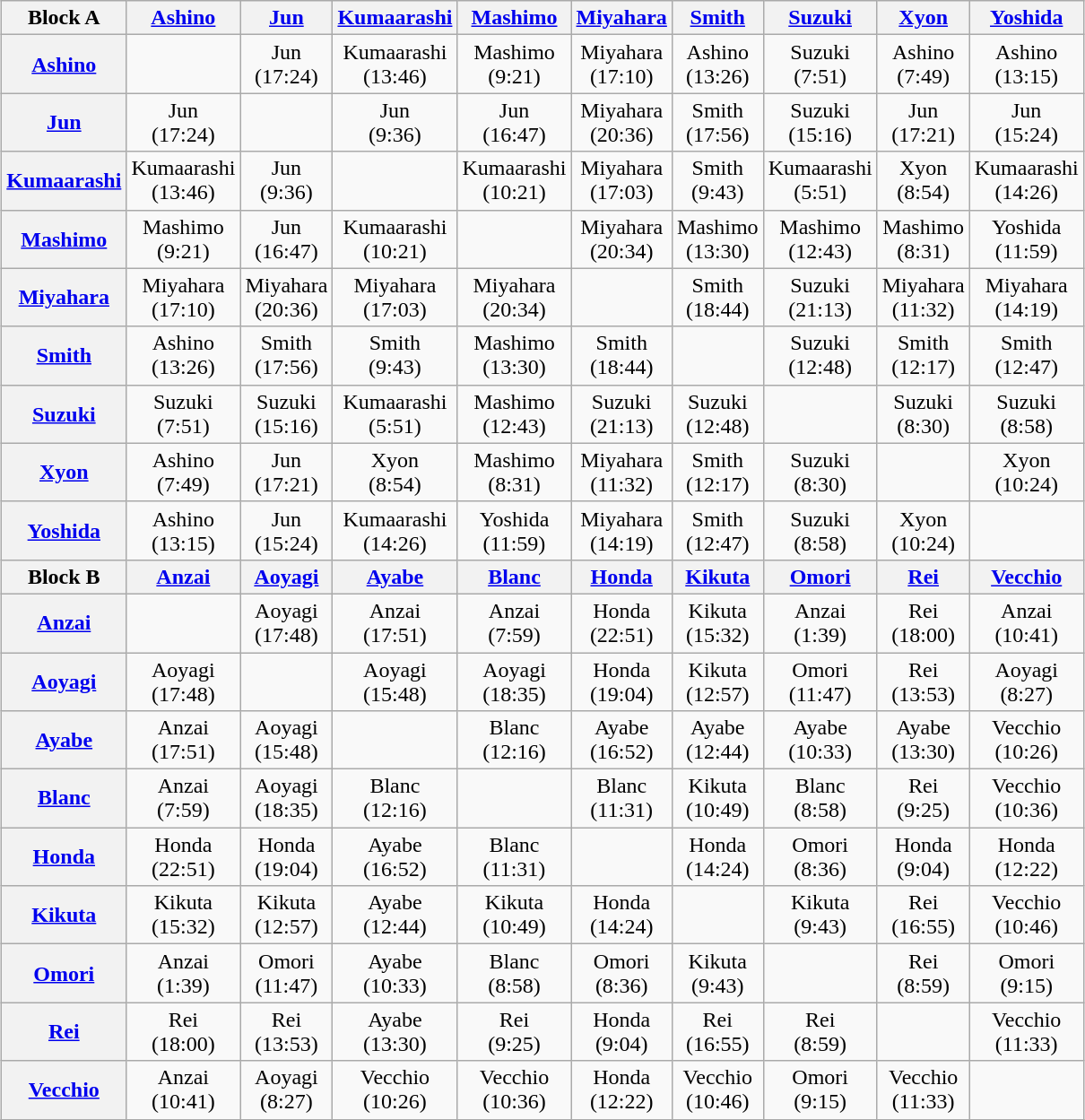<table class="wikitable" style="margin: 1em auto 1em auto; text-align:center;">
<tr>
<th>Block A</th>
<th><a href='#'>Ashino</a></th>
<th><a href='#'>Jun</a></th>
<th><a href='#'>Kumaarashi</a></th>
<th><a href='#'>Mashimo</a></th>
<th><a href='#'>Miyahara</a></th>
<th><a href='#'>Smith</a></th>
<th><a href='#'>Suzuki</a></th>
<th><a href='#'>Xyon</a></th>
<th><a href='#'>Yoshida</a></th>
</tr>
<tr>
<th><a href='#'>Ashino</a></th>
<td></td>
<td>Jun<br>(17:24)</td>
<td>Kumaarashi<br>(13:46)</td>
<td>Mashimo<br>(9:21)</td>
<td>Miyahara<br>(17:10)</td>
<td>Ashino<br>(13:26)</td>
<td>Suzuki<br>(7:51)</td>
<td>Ashino<br>(7:49)</td>
<td>Ashino<br>(13:15)</td>
</tr>
<tr>
<th><a href='#'>Jun</a></th>
<td>Jun<br>(17:24)</td>
<td></td>
<td>Jun<br>(9:36)</td>
<td>Jun<br>(16:47)</td>
<td>Miyahara<br>(20:36)</td>
<td>Smith<br>(17:56)</td>
<td>Suzuki<br>(15:16)</td>
<td>Jun<br>(17:21)</td>
<td>Jun<br>(15:24)</td>
</tr>
<tr>
<th><a href='#'>Kumaarashi</a></th>
<td>Kumaarashi<br>(13:46)</td>
<td>Jun<br>(9:36)</td>
<td></td>
<td>Kumaarashi<br>(10:21)</td>
<td>Miyahara<br>(17:03)</td>
<td>Smith<br>(9:43)</td>
<td>Kumaarashi<br>(5:51)</td>
<td>Xyon<br>(8:54)</td>
<td>Kumaarashi<br>(14:26)</td>
</tr>
<tr>
<th><a href='#'>Mashimo</a></th>
<td>Mashimo<br>(9:21)</td>
<td>Jun<br>(16:47)</td>
<td>Kumaarashi<br>(10:21)</td>
<td></td>
<td>Miyahara<br>(20:34)</td>
<td>Mashimo<br>(13:30)</td>
<td>Mashimo<br>(12:43)</td>
<td>Mashimo<br>(8:31)</td>
<td>Yoshida<br>(11:59)</td>
</tr>
<tr>
<th><a href='#'>Miyahara</a></th>
<td>Miyahara<br>(17:10)</td>
<td>Miyahara<br>(20:36)</td>
<td>Miyahara<br>(17:03)</td>
<td>Miyahara<br>(20:34)</td>
<td></td>
<td>Smith<br>(18:44)</td>
<td>Suzuki<br>(21:13)</td>
<td>Miyahara<br>(11:32)</td>
<td>Miyahara<br>(14:19)</td>
</tr>
<tr>
<th><a href='#'>Smith</a></th>
<td>Ashino<br>(13:26)</td>
<td>Smith<br>(17:56)</td>
<td>Smith<br>(9:43)</td>
<td>Mashimo<br>(13:30)</td>
<td>Smith<br>(18:44)</td>
<td></td>
<td>Suzuki<br>(12:48)</td>
<td>Smith<br>(12:17)</td>
<td>Smith<br>(12:47)</td>
</tr>
<tr>
<th><a href='#'>Suzuki</a></th>
<td>Suzuki<br>(7:51)</td>
<td>Suzuki<br>(15:16)</td>
<td>Kumaarashi<br>(5:51)</td>
<td>Mashimo<br>(12:43)</td>
<td>Suzuki<br>(21:13)</td>
<td>Suzuki<br>(12:48)</td>
<td></td>
<td>Suzuki<br>(8:30)</td>
<td>Suzuki<br>(8:58)</td>
</tr>
<tr>
<th><a href='#'>Xyon</a></th>
<td>Ashino<br>(7:49)</td>
<td>Jun<br>(17:21)</td>
<td>Xyon<br>(8:54)</td>
<td>Mashimo<br>(8:31)</td>
<td>Miyahara<br>(11:32)</td>
<td>Smith<br>(12:17)</td>
<td>Suzuki<br>(8:30)</td>
<td></td>
<td>Xyon<br>(10:24)</td>
</tr>
<tr>
<th><a href='#'>Yoshida</a></th>
<td>Ashino<br>(13:15)</td>
<td>Jun<br>(15:24)</td>
<td>Kumaarashi<br>(14:26)</td>
<td>Yoshida<br>(11:59)</td>
<td>Miyahara<br>(14:19)</td>
<td>Smith<br>(12:47)</td>
<td>Suzuki<br>(8:58)</td>
<td>Xyon<br>(10:24)</td>
<td></td>
</tr>
<tr>
<th>Block B</th>
<th><a href='#'>Anzai</a></th>
<th><a href='#'>Aoyagi</a></th>
<th><a href='#'>Ayabe</a></th>
<th><a href='#'>Blanc</a></th>
<th><a href='#'>Honda</a></th>
<th><a href='#'>Kikuta</a></th>
<th><a href='#'>Omori</a></th>
<th><a href='#'>Rei</a></th>
<th><a href='#'>Vecchio</a></th>
</tr>
<tr>
<th><a href='#'>Anzai</a></th>
<td></td>
<td>Aoyagi<br>(17:48)</td>
<td>Anzai<br>(17:51)</td>
<td>Anzai<br>(7:59)</td>
<td>Honda<br>(22:51)</td>
<td>Kikuta<br>(15:32)</td>
<td>Anzai<br>(1:39)</td>
<td>Rei<br>(18:00)</td>
<td>Anzai<br>(10:41)</td>
</tr>
<tr>
<th><a href='#'>Aoyagi</a></th>
<td>Aoyagi<br>(17:48)</td>
<td></td>
<td>Aoyagi<br>(15:48)</td>
<td>Aoyagi<br>(18:35)</td>
<td>Honda<br>(19:04)</td>
<td>Kikuta<br>(12:57)</td>
<td>Omori<br>(11:47)</td>
<td>Rei<br>(13:53)</td>
<td>Aoyagi<br>(8:27)</td>
</tr>
<tr>
<th><a href='#'>Ayabe</a></th>
<td>Anzai<br>(17:51)</td>
<td>Aoyagi<br>(15:48)</td>
<td></td>
<td>Blanc<br>(12:16)</td>
<td>Ayabe<br>(16:52)</td>
<td>Ayabe<br>(12:44)</td>
<td>Ayabe<br>(10:33)</td>
<td>Ayabe<br>(13:30)</td>
<td>Vecchio<br>(10:26)</td>
</tr>
<tr>
<th><a href='#'>Blanc</a></th>
<td>Anzai<br>(7:59)</td>
<td>Aoyagi<br>(18:35)</td>
<td>Blanc<br>(12:16)</td>
<td></td>
<td>Blanc<br>(11:31)</td>
<td>Kikuta<br>(10:49)</td>
<td>Blanc<br>(8:58)</td>
<td>Rei<br>(9:25)</td>
<td>Vecchio<br>(10:36)</td>
</tr>
<tr>
<th><a href='#'>Honda</a></th>
<td>Honda<br>(22:51)</td>
<td>Honda<br>(19:04)</td>
<td>Ayabe<br>(16:52)</td>
<td>Blanc<br>(11:31)</td>
<td></td>
<td>Honda<br>(14:24)</td>
<td>Omori<br>(8:36)</td>
<td>Honda<br>(9:04)</td>
<td>Honda<br>(12:22)</td>
</tr>
<tr>
<th><a href='#'>Kikuta</a></th>
<td>Kikuta<br>(15:32)</td>
<td>Kikuta<br>(12:57)</td>
<td>Ayabe<br>(12:44)</td>
<td>Kikuta<br>(10:49)</td>
<td>Honda<br>(14:24)</td>
<td></td>
<td>Kikuta<br>(9:43)</td>
<td>Rei<br>(16:55)</td>
<td>Vecchio<br>(10:46)</td>
</tr>
<tr>
<th><a href='#'>Omori</a></th>
<td>Anzai<br>(1:39)</td>
<td>Omori<br>(11:47)</td>
<td>Ayabe<br>(10:33)</td>
<td>Blanc<br>(8:58)</td>
<td>Omori<br>(8:36)</td>
<td>Kikuta<br>(9:43)</td>
<td></td>
<td>Rei<br>(8:59)</td>
<td>Omori<br>(9:15)</td>
</tr>
<tr>
<th><a href='#'>Rei</a></th>
<td>Rei<br>(18:00)</td>
<td>Rei<br>(13:53)</td>
<td>Ayabe<br>(13:30)</td>
<td>Rei<br>(9:25)</td>
<td>Honda<br>(9:04)</td>
<td>Rei<br>(16:55)</td>
<td>Rei<br>(8:59)</td>
<td></td>
<td>Vecchio<br>(11:33)</td>
</tr>
<tr>
<th><a href='#'>Vecchio</a></th>
<td>Anzai<br>(10:41)</td>
<td>Aoyagi<br>(8:27)</td>
<td>Vecchio<br>(10:26)</td>
<td>Vecchio<br>(10:36)</td>
<td>Honda<br>(12:22)</td>
<td>Vecchio<br>(10:46)</td>
<td>Omori<br>(9:15)</td>
<td>Vecchio<br>(11:33)</td>
<td></td>
</tr>
<tr>
</tr>
</table>
